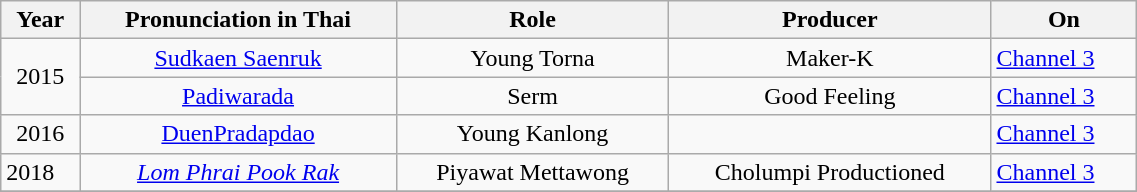<table class="wikitable" width="60%">
<tr>
<th>Year</th>
<th>Pronunciation in Thai</th>
<th>Role</th>
<th>Producer</th>
<th>On</th>
</tr>
<tr>
<td rowspan="2" align="center">2015</td>
<td align="center"><a href='#'>Sudkaen Saenruk</a></td>
<td align="center">Young Torna</td>
<td align="center">Maker-K</td>
<td><a href='#'>Channel 3</a></td>
</tr>
<tr>
<td align="center"><a href='#'>Padiwarada</a></td>
<td align="center">Serm</td>
<td align="center">Good Feeling</td>
<td><a href='#'>Channel 3</a></td>
</tr>
<tr>
<td rowspan="1" align="center">2016</td>
<td align="center"><a href='#'>DuenPradapdao</a></td>
<td align="center">Young Kanlong</td>
<td align="center"></td>
<td><a href='#'>Channel 3</a></td>
</tr>
<tr>
<td>2018</td>
<td align="center"><em><a href='#'>Lom Phrai Pook Rak</a></em></td>
<td align="center">Piyawat Mettawong</td>
<td align="center">Cholumpi Productioned</td>
<td><a href='#'>Channel 3</a></td>
</tr>
<tr>
</tr>
</table>
